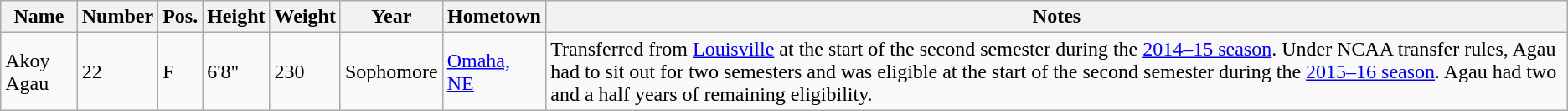<table class="wikitable sortable" border="1">
<tr>
<th>Name</th>
<th>Number</th>
<th>Pos.</th>
<th>Height</th>
<th>Weight</th>
<th>Year</th>
<th>Hometown</th>
<th class="unsortable">Notes</th>
</tr>
<tr>
<td sortname>Akoy Agau</td>
<td>22</td>
<td>F</td>
<td>6'8"</td>
<td>230</td>
<td>Sophomore</td>
<td><a href='#'>Omaha, NE</a></td>
<td>Transferred from <a href='#'>Louisville</a> at the start of the second semester during the <a href='#'>2014–15 season</a>. Under NCAA transfer rules, Agau had to sit out for two semesters and was eligible at the start of the second semester during the <a href='#'>2015–16 season</a>. Agau had two and a half years of remaining eligibility.</td>
</tr>
</table>
